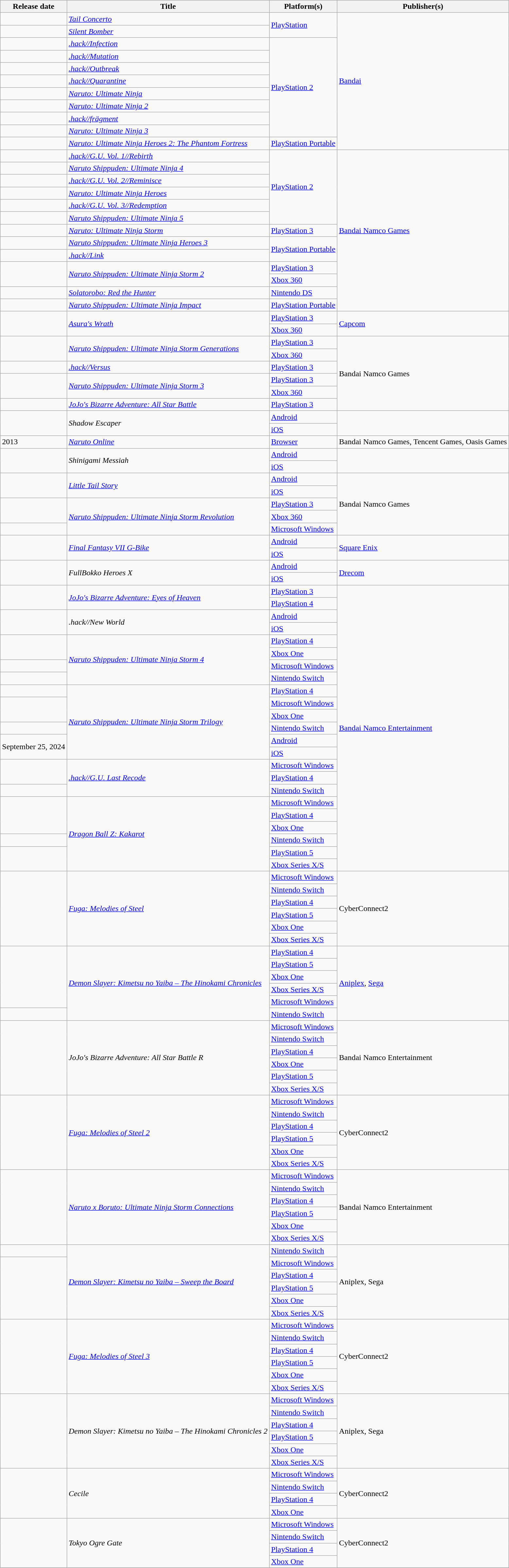<table class="wikitable sortable">
<tr>
<th>Release date</th>
<th>Title</th>
<th>Platform(s)</th>
<th>Publisher(s)</th>
</tr>
<tr>
<td></td>
<td><em><a href='#'>Tail Concerto</a></em></td>
<td rowspan="2"><a href='#'>PlayStation</a></td>
<td rowspan="11"><a href='#'>Bandai</a></td>
</tr>
<tr>
<td></td>
<td><em><a href='#'>Silent Bomber</a></em></td>
</tr>
<tr>
<td></td>
<td><em><a href='#'>.hack//Infection</a></em></td>
<td rowspan="8"><a href='#'>PlayStation 2</a></td>
</tr>
<tr>
<td></td>
<td><em><a href='#'>.hack//Mutation</a></em></td>
</tr>
<tr>
<td></td>
<td><em><a href='#'>.hack//Outbreak</a></em></td>
</tr>
<tr>
<td></td>
<td><em><a href='#'>.hack//Quarantine</a></em></td>
</tr>
<tr>
<td></td>
<td><em><a href='#'>Naruto: Ultimate Ninja</a></em></td>
</tr>
<tr>
<td></td>
<td><em><a href='#'>Naruto: Ultimate Ninja 2</a></em></td>
</tr>
<tr>
<td></td>
<td><em><a href='#'>.hack//frägment</a></em></td>
</tr>
<tr>
<td></td>
<td><em><a href='#'>Naruto: Ultimate Ninja 3</a></em></td>
</tr>
<tr>
<td></td>
<td><em><a href='#'>Naruto: Ultimate Ninja Heroes 2: The Phantom Fortress</a></em></td>
<td><a href='#'>PlayStation Portable</a></td>
</tr>
<tr>
<td></td>
<td><em><a href='#'>.hack//G.U. Vol. 1//Rebirth</a></em></td>
<td rowspan="6"><a href='#'>PlayStation 2</a></td>
<td rowspan="13"><a href='#'>Bandai Namco Games</a></td>
</tr>
<tr>
<td></td>
<td><em><a href='#'>Naruto Shippuden: Ultimate Ninja 4</a></em></td>
</tr>
<tr>
<td></td>
<td><em><a href='#'>.hack//G.U. Vol. 2//Reminisce</a></em></td>
</tr>
<tr>
<td></td>
<td><em><a href='#'>Naruto: Ultimate Ninja Heroes</a></em></td>
</tr>
<tr>
<td></td>
<td><em><a href='#'>.hack//G.U. Vol. 3//Redemption</a></em></td>
</tr>
<tr>
<td></td>
<td><em><a href='#'>Naruto Shippuden: Ultimate Ninja 5</a></em></td>
</tr>
<tr>
<td></td>
<td><em><a href='#'>Naruto: Ultimate Ninja Storm</a></em></td>
<td><a href='#'>PlayStation 3</a></td>
</tr>
<tr>
<td></td>
<td><em><a href='#'>Naruto Shippuden: Ultimate Ninja Heroes 3</a></em></td>
<td rowspan="2"><a href='#'>PlayStation Portable</a></td>
</tr>
<tr>
<td></td>
<td><em><a href='#'>.hack//Link</a></em></td>
</tr>
<tr>
<td rowspan="2"></td>
<td rowspan="2"><em><a href='#'>Naruto Shippuden: Ultimate Ninja Storm 2</a></em></td>
<td><a href='#'>PlayStation 3</a></td>
</tr>
<tr>
<td><a href='#'>Xbox 360</a></td>
</tr>
<tr>
<td></td>
<td><em><a href='#'>Solatorobo: Red the Hunter</a></em></td>
<td><a href='#'>Nintendo DS</a></td>
</tr>
<tr>
<td></td>
<td><em><a href='#'>Naruto Shippuden: Ultimate Ninja Impact</a></em></td>
<td><a href='#'>PlayStation Portable</a></td>
</tr>
<tr>
<td rowspan="2"></td>
<td rowspan="2"><em><a href='#'>Asura's Wrath</a></em></td>
<td><a href='#'>PlayStation 3</a></td>
<td rowspan="2"><a href='#'>Capcom</a></td>
</tr>
<tr>
<td><a href='#'>Xbox 360</a></td>
</tr>
<tr>
<td rowspan="2"></td>
<td rowspan="2"><em><a href='#'>Naruto Shippuden: Ultimate Ninja Storm Generations</a></em></td>
<td><a href='#'>PlayStation 3</a></td>
<td rowspan="6">Bandai Namco Games</td>
</tr>
<tr>
<td><a href='#'>Xbox 360</a></td>
</tr>
<tr>
<td></td>
<td><em><a href='#'>.hack//Versus</a></em></td>
<td><a href='#'>PlayStation 3</a></td>
</tr>
<tr>
<td rowspan="2"></td>
<td rowspan="2"><em><a href='#'>Naruto Shippuden: Ultimate Ninja Storm 3</a></em></td>
<td><a href='#'>PlayStation 3</a></td>
</tr>
<tr>
<td><a href='#'>Xbox 360</a></td>
</tr>
<tr>
<td></td>
<td><em><a href='#'>JoJo's Bizarre Adventure: All Star Battle</a></em></td>
<td><a href='#'>PlayStation 3</a></td>
</tr>
<tr>
<td rowspan="2"></td>
<td rowspan="2"><em>Shadow Escaper</em></td>
<td><a href='#'>Android</a></td>
<td rowspan="2"></td>
</tr>
<tr>
<td><a href='#'>iOS</a></td>
</tr>
<tr>
<td>2013</td>
<td><em><a href='#'>Naruto Online</a></em></td>
<td><a href='#'>Browser</a></td>
<td>Bandai Namco Games, Tencent Games, Oasis Games</td>
</tr>
<tr>
<td rowspan="2"></td>
<td rowspan="2"><em>Shinigami Messiah</em></td>
<td><a href='#'>Android</a></td>
<td rowspan="2"></td>
</tr>
<tr>
<td><a href='#'>iOS</a></td>
</tr>
<tr>
<td rowspan="2"></td>
<td rowspan="2"><em><a href='#'>Little Tail Story</a></em></td>
<td><a href='#'>Android</a></td>
<td rowspan="5">Bandai Namco Games</td>
</tr>
<tr>
<td><a href='#'>iOS</a></td>
</tr>
<tr>
<td rowspan="2"></td>
<td rowspan="3"><em><a href='#'>Naruto Shippuden: Ultimate Ninja Storm Revolution</a></em></td>
<td><a href='#'>PlayStation 3</a></td>
</tr>
<tr>
<td><a href='#'>Xbox 360</a></td>
</tr>
<tr>
<td></td>
<td><a href='#'>Microsoft Windows</a></td>
</tr>
<tr>
<td rowspan="2"></td>
<td rowspan="2"><em><a href='#'>Final Fantasy VII G-Bike</a></em></td>
<td><a href='#'>Android</a></td>
<td rowspan="2"><a href='#'>Square Enix</a></td>
</tr>
<tr>
<td><a href='#'>iOS</a></td>
</tr>
<tr>
<td rowspan="2"></td>
<td rowspan="2"><em>FullBokko Heroes X</em></td>
<td><a href='#'>Android</a></td>
<td rowspan="2"><a href='#'>Drecom</a></td>
</tr>
<tr>
<td><a href='#'>iOS</a></td>
</tr>
<tr>
<td rowspan="2"></td>
<td rowspan="2"><em><a href='#'>JoJo's Bizarre Adventure: Eyes of Heaven</a></em></td>
<td><a href='#'>PlayStation 3</a></td>
<td rowspan="23"><a href='#'>Bandai Namco Entertainment</a></td>
</tr>
<tr>
<td><a href='#'>PlayStation 4</a></td>
</tr>
<tr>
<td rowspan="2"></td>
<td rowspan="2"><em>.hack//New World</em></td>
<td><a href='#'>Android</a></td>
</tr>
<tr>
<td><a href='#'>iOS</a></td>
</tr>
<tr>
<td rowspan="2"></td>
<td rowspan="4"><em><a href='#'>Naruto Shippuden: Ultimate Ninja Storm 4</a></em></td>
<td><a href='#'>PlayStation 4</a></td>
</tr>
<tr>
<td><a href='#'>Xbox One</a></td>
</tr>
<tr>
<td></td>
<td><a href='#'>Microsoft Windows</a></td>
</tr>
<tr>
<td></td>
<td><a href='#'>Nintendo Switch</a></td>
</tr>
<tr>
<td></td>
<td rowspan="6"><em><a href='#'>Naruto Shippuden: Ultimate Ninja Storm Trilogy</a></em></td>
<td><a href='#'>PlayStation 4</a></td>
</tr>
<tr>
<td rowspan="2"></td>
<td><a href='#'>Microsoft Windows</a></td>
</tr>
<tr>
<td><a href='#'>Xbox One</a></td>
</tr>
<tr>
<td></td>
<td><a href='#'>Nintendo Switch</a></td>
</tr>
<tr>
<td rowspan="2">September 25, 2024</td>
<td><a href='#'>Android</a></td>
</tr>
<tr>
<td><a href='#'>iOS</a></td>
</tr>
<tr>
<td rowspan="2"></td>
<td rowspan="3"><em><a href='#'>.hack//G.U. Last Recode</a></em></td>
<td><a href='#'>Microsoft Windows</a></td>
</tr>
<tr>
<td><a href='#'>PlayStation 4</a></td>
</tr>
<tr>
<td></td>
<td><a href='#'>Nintendo Switch</a></td>
</tr>
<tr>
<td rowspan="3"></td>
<td rowspan="6"><em><a href='#'>Dragon Ball Z: Kakarot</a></em></td>
<td><a href='#'>Microsoft Windows</a></td>
</tr>
<tr>
<td><a href='#'>PlayStation 4</a></td>
</tr>
<tr>
<td><a href='#'>Xbox One</a></td>
</tr>
<tr>
<td></td>
<td><a href='#'>Nintendo Switch</a></td>
</tr>
<tr>
<td rowspan="2"></td>
<td><a href='#'>PlayStation 5</a></td>
</tr>
<tr>
<td><a href='#'>Xbox Series X/S</a></td>
</tr>
<tr>
<td rowspan="6"></td>
<td rowspan="6"><em><a href='#'>Fuga: Melodies of Steel</a></em></td>
<td><a href='#'>Microsoft Windows</a></td>
<td rowspan="6">CyberConnect2</td>
</tr>
<tr>
<td><a href='#'>Nintendo Switch</a></td>
</tr>
<tr>
<td><a href='#'>PlayStation 4</a></td>
</tr>
<tr>
<td><a href='#'>PlayStation 5</a></td>
</tr>
<tr>
<td><a href='#'>Xbox One</a></td>
</tr>
<tr>
<td><a href='#'>Xbox Series X/S</a></td>
</tr>
<tr>
<td rowspan="5"></td>
<td rowspan="6"><em><a href='#'>Demon Slayer: Kimetsu no Yaiba – The Hinokami Chronicles</a></em></td>
<td><a href='#'>PlayStation 4</a></td>
<td rowspan="6"><a href='#'>Aniplex</a>, <a href='#'>Sega</a></td>
</tr>
<tr>
<td><a href='#'>PlayStation 5</a></td>
</tr>
<tr>
<td><a href='#'>Xbox One</a></td>
</tr>
<tr>
<td><a href='#'>Xbox Series X/S</a></td>
</tr>
<tr>
<td><a href='#'>Microsoft Windows</a></td>
</tr>
<tr>
<td></td>
<td><a href='#'>Nintendo Switch</a></td>
</tr>
<tr>
<td rowspan="6"></td>
<td rowspan="6"><em>JoJo's Bizarre Adventure: All Star Battle R</em></td>
<td><a href='#'>Microsoft Windows</a></td>
<td rowspan="6">Bandai Namco Entertainment</td>
</tr>
<tr>
<td><a href='#'>Nintendo Switch</a></td>
</tr>
<tr>
<td><a href='#'>PlayStation 4</a></td>
</tr>
<tr>
<td><a href='#'>Xbox One</a></td>
</tr>
<tr>
<td><a href='#'>PlayStation 5</a></td>
</tr>
<tr>
<td><a href='#'>Xbox Series X/S</a></td>
</tr>
<tr>
<td rowspan="6"></td>
<td rowspan="6"><em><a href='#'>Fuga: Melodies of Steel 2</a></em></td>
<td><a href='#'>Microsoft Windows</a></td>
<td rowspan="6">CyberConnect2</td>
</tr>
<tr>
<td><a href='#'>Nintendo Switch</a></td>
</tr>
<tr>
<td><a href='#'>PlayStation 4</a></td>
</tr>
<tr>
<td><a href='#'>PlayStation 5</a></td>
</tr>
<tr>
<td><a href='#'>Xbox One</a></td>
</tr>
<tr>
<td><a href='#'>Xbox Series X/S</a></td>
</tr>
<tr>
<td rowspan="6"></td>
<td rowspan="6"><em><a href='#'>Naruto x Boruto: Ultimate Ninja Storm Connections</a></em></td>
<td><a href='#'>Microsoft Windows</a></td>
<td rowspan="6">Bandai Namco Entertainment</td>
</tr>
<tr>
<td><a href='#'>Nintendo Switch</a></td>
</tr>
<tr>
<td><a href='#'>PlayStation 4</a></td>
</tr>
<tr>
<td><a href='#'>PlayStation 5</a></td>
</tr>
<tr>
<td><a href='#'>Xbox One</a></td>
</tr>
<tr>
<td><a href='#'>Xbox Series X/S</a></td>
</tr>
<tr>
<td></td>
<td rowspan="6"><em><a href='#'>Demon Slayer: Kimetsu no Yaiba – Sweep the Board</a></em></td>
<td><a href='#'>Nintendo Switch</a></td>
<td rowspan="6">Aniplex, Sega</td>
</tr>
<tr>
<td rowspan="5"></td>
<td><a href='#'>Microsoft Windows</a></td>
</tr>
<tr>
<td><a href='#'>PlayStation 4</a></td>
</tr>
<tr>
<td><a href='#'>PlayStation 5</a></td>
</tr>
<tr>
<td><a href='#'>Xbox One</a></td>
</tr>
<tr>
<td><a href='#'>Xbox Series X/S</a></td>
</tr>
<tr>
<td rowspan="6"></td>
<td rowspan="6"><em><a href='#'>Fuga: Melodies of Steel 3</a></em></td>
<td><a href='#'>Microsoft Windows</a></td>
<td rowspan="6">CyberConnect2</td>
</tr>
<tr>
<td><a href='#'>Nintendo Switch</a></td>
</tr>
<tr>
<td><a href='#'>PlayStation 4</a></td>
</tr>
<tr>
<td><a href='#'>PlayStation 5</a></td>
</tr>
<tr>
<td><a href='#'>Xbox One</a></td>
</tr>
<tr>
<td><a href='#'>Xbox Series X/S</a></td>
</tr>
<tr>
<td rowspan="6"></td>
<td rowspan="6"><em>Demon Slayer: Kimetsu no Yaiba – The Hinokami Chronicles 2</em></td>
<td><a href='#'>Microsoft Windows</a></td>
<td rowspan="6">Aniplex, Sega</td>
</tr>
<tr>
<td><a href='#'>Nintendo Switch</a></td>
</tr>
<tr>
<td><a href='#'>PlayStation 4</a></td>
</tr>
<tr>
<td><a href='#'>PlayStation 5</a></td>
</tr>
<tr>
<td><a href='#'>Xbox One</a></td>
</tr>
<tr>
<td><a href='#'>Xbox Series X/S</a></td>
</tr>
<tr>
<td rowspan="4"></td>
<td rowspan="4"><em>Cecile</em></td>
<td><a href='#'>Microsoft Windows</a></td>
<td rowspan="4">CyberConnect2</td>
</tr>
<tr>
<td><a href='#'>Nintendo Switch</a></td>
</tr>
<tr>
<td><a href='#'>PlayStation 4</a></td>
</tr>
<tr>
<td><a href='#'>Xbox One</a></td>
</tr>
<tr>
<td rowspan="4"></td>
<td rowspan="4"><em>Tokyo Ogre Gate</em></td>
<td><a href='#'>Microsoft Windows</a></td>
<td rowspan="4">CyberConnect2</td>
</tr>
<tr>
<td><a href='#'>Nintendo Switch</a></td>
</tr>
<tr>
<td><a href='#'>PlayStation 4</a></td>
</tr>
<tr>
<td><a href='#'>Xbox One</a></td>
</tr>
<tr>
</tr>
</table>
